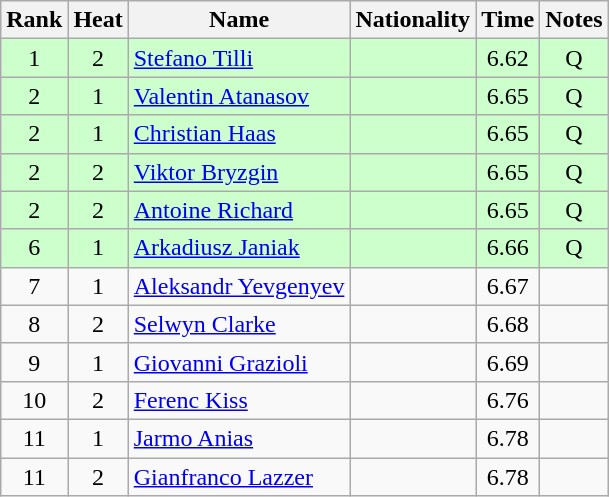<table class="wikitable sortable" style="text-align:center">
<tr>
<th>Rank</th>
<th>Heat</th>
<th>Name</th>
<th>Nationality</th>
<th>Time</th>
<th>Notes</th>
</tr>
<tr bgcolor=ccffcc>
<td>1</td>
<td>2</td>
<td align="left"><a href='#'>Stefano Tilli</a></td>
<td align=left></td>
<td>6.62</td>
<td>Q</td>
</tr>
<tr bgcolor=ccffcc>
<td>2</td>
<td>1</td>
<td align="left"><a href='#'>Valentin Atanasov</a></td>
<td align=left></td>
<td>6.65</td>
<td>Q</td>
</tr>
<tr bgcolor=ccffcc>
<td>2</td>
<td>1</td>
<td align="left"><a href='#'>Christian Haas</a></td>
<td align=left></td>
<td>6.65</td>
<td>Q</td>
</tr>
<tr bgcolor=ccffcc>
<td>2</td>
<td>2</td>
<td align="left"><a href='#'>Viktor Bryzgin</a></td>
<td align=left></td>
<td>6.65</td>
<td>Q</td>
</tr>
<tr bgcolor=ccffcc>
<td>2</td>
<td>2</td>
<td align="left"><a href='#'>Antoine Richard</a></td>
<td align=left></td>
<td>6.65</td>
<td>Q</td>
</tr>
<tr bgcolor=ccffcc>
<td>6</td>
<td>1</td>
<td align="left"><a href='#'>Arkadiusz Janiak</a></td>
<td align=left></td>
<td>6.66</td>
<td>Q</td>
</tr>
<tr>
<td>7</td>
<td>1</td>
<td align="left"><a href='#'>Aleksandr Yevgenyev</a></td>
<td align=left></td>
<td>6.67</td>
<td></td>
</tr>
<tr>
<td>8</td>
<td>2</td>
<td align="left"><a href='#'>Selwyn Clarke</a></td>
<td align=left></td>
<td>6.68</td>
<td></td>
</tr>
<tr>
<td>9</td>
<td>1</td>
<td align="left"><a href='#'>Giovanni Grazioli</a></td>
<td align=left></td>
<td>6.69</td>
<td></td>
</tr>
<tr>
<td>10</td>
<td>2</td>
<td align="left"><a href='#'>Ferenc Kiss</a></td>
<td align=left></td>
<td>6.76</td>
<td></td>
</tr>
<tr>
<td>11</td>
<td>1</td>
<td align="left"><a href='#'>Jarmo Anias</a></td>
<td align=left></td>
<td>6.78</td>
<td></td>
</tr>
<tr>
<td>11</td>
<td>2</td>
<td align="left"><a href='#'>Gianfranco Lazzer</a></td>
<td align=left></td>
<td>6.78</td>
<td></td>
</tr>
</table>
